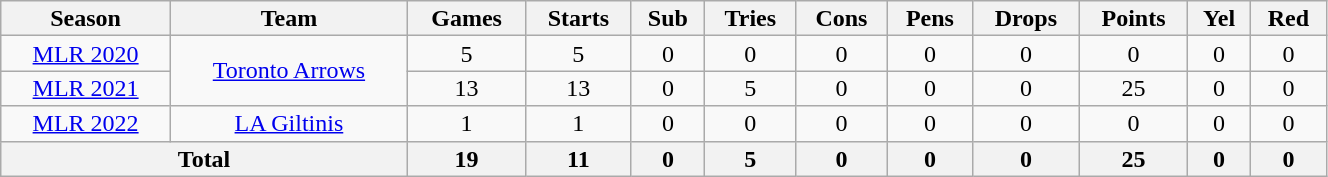<table class="wikitable" style="text-align:center; line-height:100%; font-size:100%; width:70%;">
<tr>
<th>Season</th>
<th>Team</th>
<th>Games</th>
<th>Starts</th>
<th>Sub</th>
<th>Tries</th>
<th>Cons</th>
<th>Pens</th>
<th>Drops</th>
<th>Points</th>
<th>Yel</th>
<th>Red</th>
</tr>
<tr>
<td><a href='#'>MLR 2020</a></td>
<td rowspan="2"><a href='#'>Toronto Arrows</a></td>
<td>5</td>
<td>5</td>
<td>0</td>
<td>0</td>
<td>0</td>
<td>0</td>
<td>0</td>
<td>0</td>
<td>0</td>
<td>0</td>
</tr>
<tr>
<td><a href='#'>MLR 2021</a></td>
<td>13</td>
<td>13</td>
<td>0</td>
<td>5</td>
<td>0</td>
<td>0</td>
<td>0</td>
<td>25</td>
<td>0</td>
<td>0</td>
</tr>
<tr>
<td><a href='#'>MLR 2022</a></td>
<td><a href='#'>LA Giltinis</a></td>
<td>1</td>
<td>1</td>
<td>0</td>
<td>0</td>
<td>0</td>
<td>0</td>
<td>0</td>
<td>0</td>
<td>0</td>
<td>0</td>
</tr>
<tr>
<th colspan="2">Total</th>
<th>19</th>
<th>11</th>
<th>0</th>
<th>5</th>
<th>0</th>
<th>0</th>
<th>0</th>
<th>25</th>
<th>0</th>
<th>0</th>
</tr>
</table>
